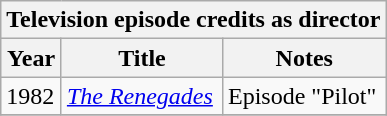<table class="wikitable">
<tr>
<th colspan="3" style="text-align:center">Television episode credits as director</th>
</tr>
<tr>
<th>Year</th>
<th>Title</th>
<th>Notes</th>
</tr>
<tr>
<td>1982</td>
<td><em><a href='#'>The Renegades</a></em></td>
<td>Episode "Pilot"</td>
</tr>
<tr>
</tr>
</table>
